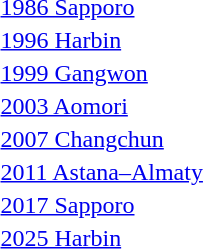<table>
<tr>
<td><a href='#'>1986 Sapporo</a></td>
<td></td>
<td></td>
<td></td>
</tr>
<tr>
<td><a href='#'>1996 Harbin</a></td>
<td></td>
<td></td>
<td></td>
</tr>
<tr>
<td><a href='#'>1999 Gangwon</a></td>
<td></td>
<td></td>
<td></td>
</tr>
<tr>
<td><a href='#'>2003 Aomori</a></td>
<td></td>
<td></td>
<td></td>
</tr>
<tr>
<td><a href='#'>2007 Changchun</a></td>
<td></td>
<td></td>
<td></td>
</tr>
<tr>
<td><a href='#'>2011 Astana–Almaty</a></td>
<td></td>
<td></td>
<td></td>
</tr>
<tr>
<td><a href='#'>2017 Sapporo</a></td>
<td></td>
<td></td>
<td></td>
</tr>
<tr>
<td><a href='#'>2025 Harbin</a></td>
<td></td>
<td></td>
<td></td>
</tr>
</table>
